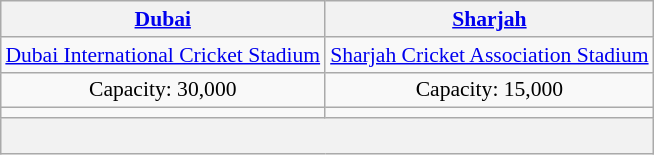<table class="wikitable" style="margin:1em auto; text-align:center; font-size:90%">
<tr>
<th><a href='#'>Dubai</a></th>
<th><a href='#'>Sharjah</a></th>
</tr>
<tr>
<td><a href='#'>Dubai International Cricket Stadium</a></td>
<td><a href='#'>Sharjah Cricket Association Stadium</a></td>
</tr>
<tr>
<td>Capacity: 30,000</td>
<td>Capacity: 15,000</td>
</tr>
<tr>
<td></td>
<td></td>
</tr>
<tr>
<th colspan=2><br></th>
</tr>
</table>
